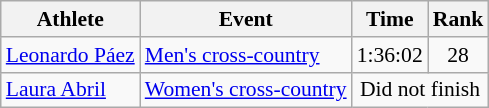<table class="wikitable" style="font-size:90%">
<tr>
<th>Athlete</th>
<th>Event</th>
<th>Time</th>
<th>Rank</th>
</tr>
<tr align=center>
<td align=left><a href='#'>Leonardo Páez</a></td>
<td align=left><a href='#'>Men's cross-country</a></td>
<td>1:36:02</td>
<td>28</td>
</tr>
<tr align=center>
<td align=left><a href='#'>Laura Abril</a></td>
<td align=left><a href='#'>Women's cross-country</a></td>
<td colspan=2>Did not finish</td>
</tr>
</table>
